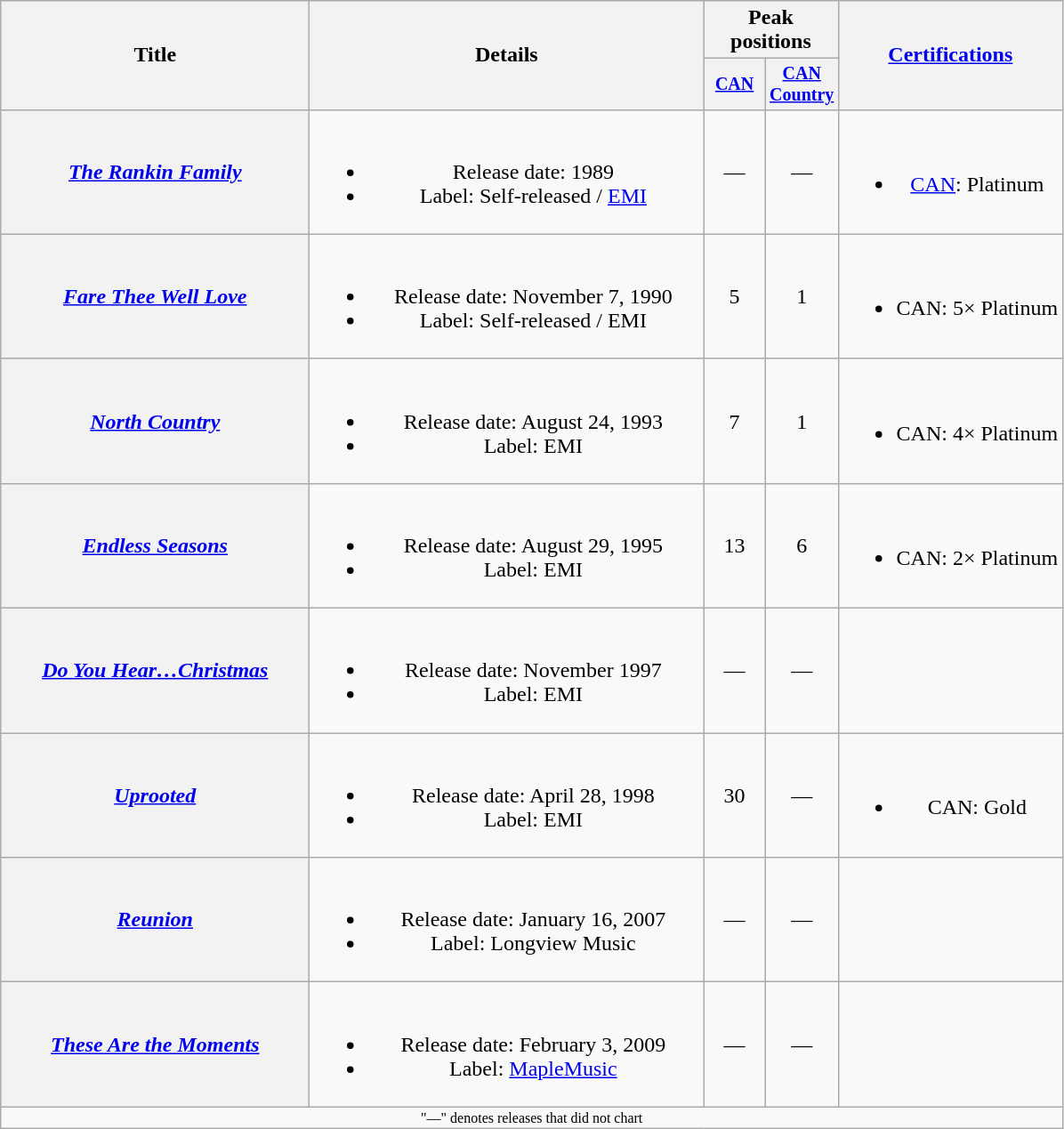<table class="wikitable plainrowheaders" style="text-align:center;">
<tr>
<th rowspan="2" style="width:14em;">Title</th>
<th rowspan="2" style="width:18em;">Details</th>
<th colspan="2">Peak positions</th>
<th rowspan="2"><a href='#'>Certifications</a></th>
</tr>
<tr style="font-size:smaller;">
<th width="40"><a href='#'>CAN</a><br></th>
<th width="40"><a href='#'>CAN Country</a><br></th>
</tr>
<tr>
<th scope="row"><em><a href='#'>The Rankin Family</a></em></th>
<td><br><ul><li>Release date: 1989</li><li>Label: Self-released / <a href='#'>EMI</a> </li></ul></td>
<td>—</td>
<td>—</td>
<td><br><ul><li><a href='#'>CAN</a>: Platinum</li></ul></td>
</tr>
<tr>
<th scope="row"><em><a href='#'>Fare Thee Well Love</a></em></th>
<td><br><ul><li>Release date: November 7, 1990</li><li>Label: Self-released / EMI </li></ul></td>
<td>5</td>
<td>1</td>
<td><br><ul><li>CAN: 5× Platinum</li></ul></td>
</tr>
<tr>
<th scope="row"><em><a href='#'>North Country</a></em></th>
<td><br><ul><li>Release date: August 24, 1993</li><li>Label: EMI</li></ul></td>
<td>7</td>
<td>1</td>
<td><br><ul><li>CAN: 4× Platinum</li></ul></td>
</tr>
<tr>
<th scope="row"><em><a href='#'>Endless Seasons</a></em></th>
<td><br><ul><li>Release date: August 29, 1995</li><li>Label: EMI</li></ul></td>
<td>13</td>
<td>6</td>
<td><br><ul><li>CAN: 2× Platinum</li></ul></td>
</tr>
<tr>
<th scope="row"><em><a href='#'>Do You Hear…Christmas</a></em><br></th>
<td><br><ul><li>Release date: November 1997</li><li>Label: EMI</li></ul></td>
<td>—</td>
<td>—</td>
<td></td>
</tr>
<tr>
<th scope="row"><em><a href='#'>Uprooted</a></em></th>
<td><br><ul><li>Release date: April 28, 1998</li><li>Label: EMI</li></ul></td>
<td>30</td>
<td>—</td>
<td><br><ul><li>CAN: Gold</li></ul></td>
</tr>
<tr>
<th scope="row"><em><a href='#'>Reunion</a></em></th>
<td><br><ul><li>Release date: January 16, 2007</li><li>Label: Longview Music</li></ul></td>
<td>—</td>
<td>—</td>
<td></td>
</tr>
<tr>
<th scope="row"><em><a href='#'>These Are the Moments</a></em></th>
<td><br><ul><li>Release date: February 3, 2009</li><li>Label: <a href='#'>MapleMusic</a></li></ul></td>
<td>—</td>
<td>—</td>
<td></td>
</tr>
<tr>
<td colspan="5" style="font-size:8pt">"—" denotes releases that did not chart</td>
</tr>
</table>
